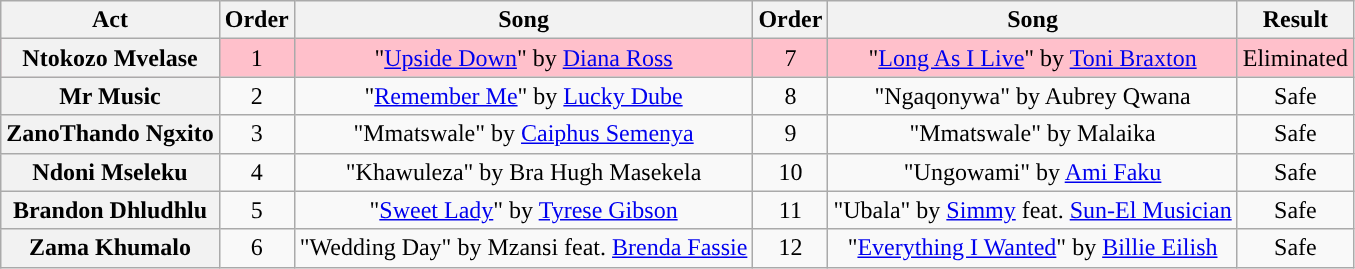<table class="wikitable plainrowheaders" style="text-align:center;">
<tr>
<th scope"col">Act</th>
<th scope"col">Order</th>
<th scope"col">Song</th>
<th scope"col">Order</th>
<th scope"col">Song</th>
<th scope"col">Result</th>
</tr>
<tr style="background: pink">
<th scope=row>Ntokozo Mvelase</th>
<td>1</td>
<td>"<a href='#'>Upside Down</a>" by <a href='#'>Diana Ross</a></td>
<td>7</td>
<td>"<a href='#'>Long As I Live</a>" by <a href='#'>Toni Braxton</a></td>
<td>Eliminated</td>
</tr>
<tr>
<th scope=row>Mr Music</th>
<td>2</td>
<td>"<a href='#'>Remember Me</a>" by <a href='#'>Lucky Dube</a></td>
<td>8</td>
<td>"Ngaqonywa" by Aubrey Qwana</td>
<td>Safe</td>
</tr>
<tr>
<th scope=row>ZanoThando Ngxito</th>
<td>3</td>
<td>"Mmatswale" by <a href='#'>Caiphus Semenya</a></td>
<td>9</td>
<td>"Mmatswale" by Malaika</td>
<td>Safe</td>
</tr>
<tr>
<th scope=row>Ndoni Mseleku</th>
<td>4</td>
<td>"Khawuleza" by Bra Hugh Masekela</td>
<td>10</td>
<td>"Ungowami" by <a href='#'>Ami Faku</a></td>
<td>Safe</td>
</tr>
<tr>
<th scope=row>Brandon Dhludhlu</th>
<td>5</td>
<td>"<a href='#'>Sweet Lady</a>" by <a href='#'>Tyrese Gibson</a></td>
<td>11</td>
<td>"Ubala" by <a href='#'>Simmy</a> feat. <a href='#'>Sun-El Musician</a></td>
<td>Safe</td>
</tr>
<tr>
<th scope=row>Zama Khumalo</th>
<td>6</td>
<td>"Wedding Day" by Mzansi feat. <a href='#'>Brenda Fassie</a></td>
<td>12</td>
<td>"<a href='#'>Everything I Wanted</a>" by <a href='#'>Billie Eilish</a></td>
<td>Safe</td>
</tr>
</table>
